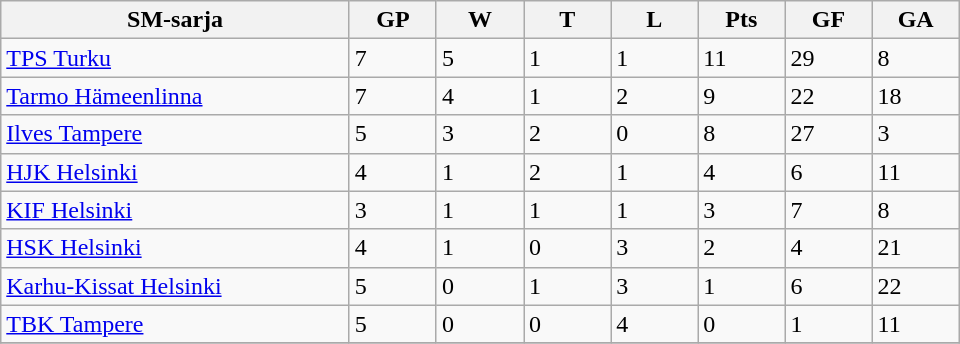<table class="wikitable" style="width: 40em;">
<tr>
<th bgcolor="#DDDDFF" width="20%">SM-sarja</th>
<th bgcolor="#DDDDFF" width="5%">GP</th>
<th bgcolor="#DDDDFF" width="5%">W</th>
<th bgcolor="#DDDDFF" width="5%">T</th>
<th bgcolor="#DDDDFF" width="5%">L</th>
<th bgcolor="#DDDDFF" width="5%">Pts</th>
<th bgcolor="#DDDDFF" width="5%">GF</th>
<th bgcolor="#DDDDFF" width="5%">GA</th>
</tr>
<tr>
<td><a href='#'>TPS Turku</a></td>
<td>7</td>
<td>5</td>
<td>1</td>
<td>1</td>
<td>11</td>
<td>29</td>
<td>8</td>
</tr>
<tr>
<td><a href='#'>Tarmo Hämeenlinna</a></td>
<td>7</td>
<td>4</td>
<td>1</td>
<td>2</td>
<td>9</td>
<td>22</td>
<td>18</td>
</tr>
<tr>
<td><a href='#'>Ilves Tampere</a></td>
<td>5</td>
<td>3</td>
<td>2</td>
<td>0</td>
<td>8</td>
<td>27</td>
<td>3</td>
</tr>
<tr>
<td><a href='#'>HJK Helsinki</a></td>
<td>4</td>
<td>1</td>
<td>2</td>
<td>1</td>
<td>4</td>
<td>6</td>
<td>11</td>
</tr>
<tr>
<td><a href='#'>KIF Helsinki</a></td>
<td>3</td>
<td>1</td>
<td>1</td>
<td>1</td>
<td>3</td>
<td>7</td>
<td>8</td>
</tr>
<tr>
<td><a href='#'>HSK Helsinki</a></td>
<td>4</td>
<td>1</td>
<td>0</td>
<td>3</td>
<td>2</td>
<td>4</td>
<td>21</td>
</tr>
<tr>
<td><a href='#'>Karhu-Kissat Helsinki</a></td>
<td>5</td>
<td>0</td>
<td>1</td>
<td>3</td>
<td>1</td>
<td>6</td>
<td>22</td>
</tr>
<tr>
<td><a href='#'>TBK Tampere</a></td>
<td>5</td>
<td>0</td>
<td>0</td>
<td>4</td>
<td>0</td>
<td>1</td>
<td>11</td>
</tr>
<tr>
</tr>
</table>
